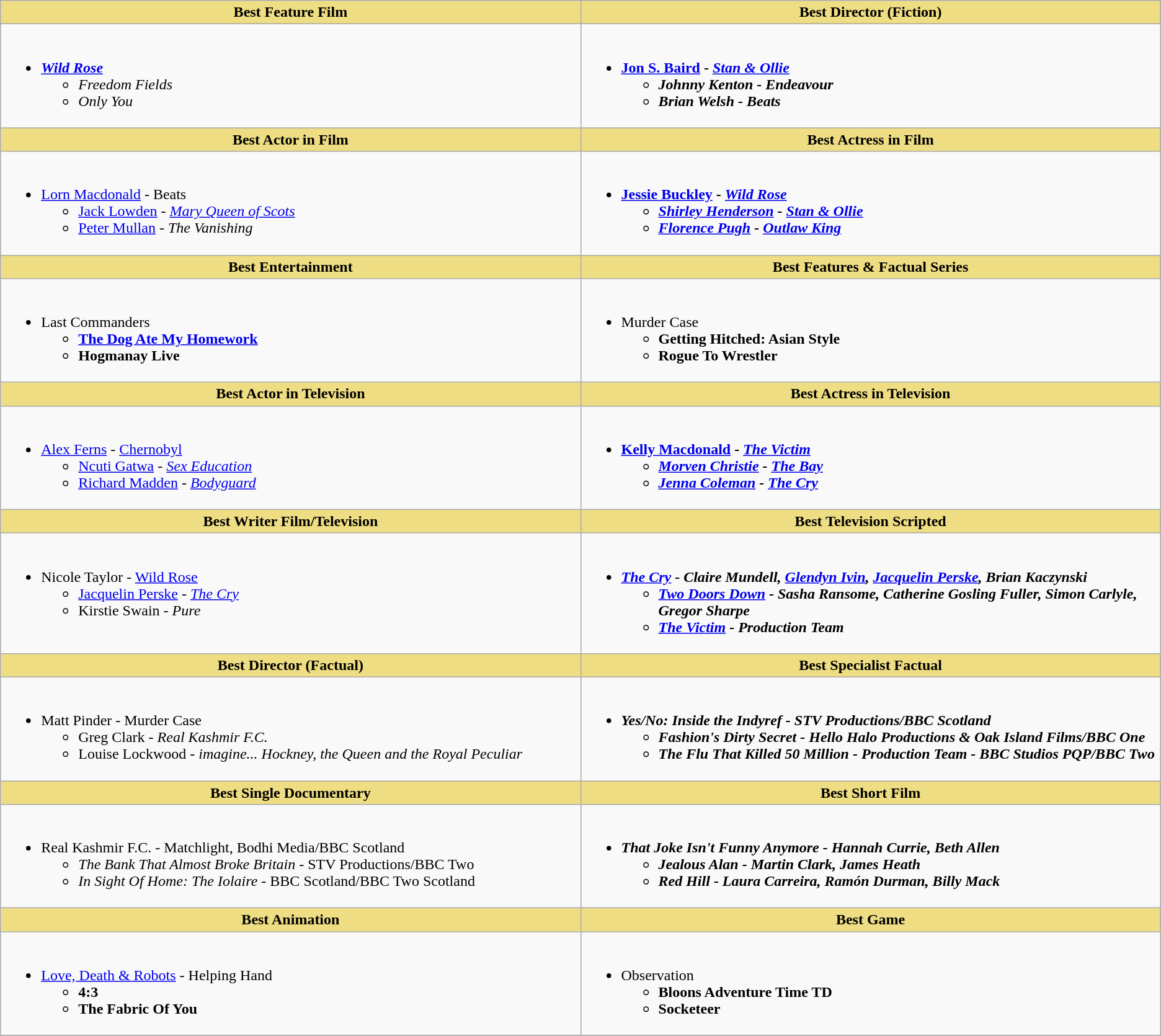<table class=wikitable>
<tr>
<th style="background:#EEDD82; width:50%">Best Feature Film</th>
<th style="background:#EEDD82; width:50%">Best Director (Fiction)</th>
</tr>
<tr>
<td valign="top"><br><ul><li><strong><em><a href='#'>Wild Rose</a></em></strong><ul><li><em>Freedom Fields</em></li><li><em>Only You</em></li></ul></li></ul></td>
<td valign="top"><br><ul><li><strong><a href='#'>Jon S. Baird</a> - <em><a href='#'>Stan & Ollie</a><strong><em><ul><li>Johnny Kenton - </em>Endeavour<em></li><li>Brian Welsh - </em>Beats<em></li></ul></li></ul></td>
</tr>
<tr>
<th style="background:#EEDD82; width:50%">Best Actor in Film</th>
<th style="background:#EEDD82; width:50%">Best Actress in Film</th>
</tr>
<tr>
<td valign="top"><br><ul><li></strong><a href='#'>Lorn Macdonald</a> - </em>Beats</em></strong><ul><li><a href='#'>Jack Lowden</a> - <em><a href='#'>Mary Queen of Scots</a></em></li><li><a href='#'>Peter Mullan</a> - <em>The Vanishing</em></li></ul></li></ul></td>
<td valign="top"><br><ul><li><strong><a href='#'>Jessie Buckley</a> - <em><a href='#'>Wild Rose</a><strong><em><ul><li><a href='#'>Shirley Henderson</a> - </em><a href='#'>Stan & Ollie</a><em></li><li><a href='#'>Florence Pugh</a> - </em><a href='#'>Outlaw King</a><em></li></ul></li></ul></td>
</tr>
<tr>
<th style="background:#EEDD82; width:50%">Best Entertainment</th>
<th style="background:#EEDD82; width:50%">Best Features & Factual Series</th>
</tr>
<tr>
<td valign="top"><br><ul><li></em></strong>Last Commanders<strong><em><ul><li></em><a href='#'>The Dog Ate My Homework</a><em></li><li></em>Hogmanay Live<em></li></ul></li></ul></td>
<td valign="top"><br><ul><li></em></strong>Murder Case<strong><em><ul><li></em>Getting Hitched: Asian Style<em></li><li></em>Rogue To Wrestler<em></li></ul></li></ul></td>
</tr>
<tr>
<th style="background:#EEDD82; width:50%">Best Actor in Television</th>
<th style="background:#EEDD82; width:50%">Best Actress in Television</th>
</tr>
<tr>
<td valign="top"><br><ul><li></strong><a href='#'>Alex Ferns</a> - </em><a href='#'>Chernobyl</a></em></strong><ul><li><a href='#'>Ncuti Gatwa</a> - <em><a href='#'>Sex Education</a></em></li><li><a href='#'>Richard Madden</a> - <em><a href='#'>Bodyguard</a></em></li></ul></li></ul></td>
<td valign="top"><br><ul><li><strong><a href='#'>Kelly Macdonald</a> - <em><a href='#'>The Victim</a><strong><em><ul><li><a href='#'>Morven Christie</a> - </em><a href='#'>The Bay</a><em></li><li><a href='#'>Jenna Coleman</a> - </em><a href='#'>The Cry</a><em></li></ul></li></ul></td>
</tr>
<tr>
<th style="background:#EEDD82; width:50%">Best Writer Film/Television</th>
<th style="background:#EEDD82; width:50%">Best Television Scripted</th>
</tr>
<tr>
<td valign="top"><br><ul><li></strong>Nicole Taylor - </em><a href='#'>Wild Rose</a></em></strong><ul><li><a href='#'>Jacquelin Perske</a> - <em><a href='#'>The Cry</a></em></li><li>Kirstie Swain - <em>Pure</em></li></ul></li></ul></td>
<td valign="top"><br><ul><li><strong><em><a href='#'>The Cry</a><em> - Claire Mundell, <a href='#'>Glendyn Ivin</a>, <a href='#'>Jacquelin Perske</a>, Brian Kaczynski<strong><ul><li></em><a href='#'>Two Doors Down</a><em> - Sasha Ransome, Catherine Gosling Fuller, Simon Carlyle, Gregor Sharpe</li><li></em><a href='#'>The Victim</a><em> - Production Team</li></ul></li></ul></td>
</tr>
<tr>
<th style="background:#EEDD82; width:50%">Best Director (Factual)</th>
<th style="background:#EEDD82; width:50%">Best Specialist Factual</th>
</tr>
<tr>
<td valign="top"><br><ul><li></strong>Matt Pinder - </em>Murder Case</em></strong><ul><li>Greg Clark - <em>Real Kashmir F.C.</em></li><li>Louise Lockwood - <em>imagine... Hockney, the Queen and the Royal Peculiar</em></li></ul></li></ul></td>
<td valign="top"><br><ul><li><strong><em>Yes/No: Inside the Indyref<em> - STV Productions/BBC Scotland<strong><ul><li></em>Fashion's Dirty Secret<em> - Hello Halo Productions & Oak Island Films/BBC One</li><li></em>The Flu That Killed 50 Million<em> - Production Team - BBC Studios PQP/BBC Two</li></ul></li></ul></td>
</tr>
<tr>
<th style="background:#EEDD82; width:50%">Best Single Documentary</th>
<th style="background:#EEDD82; width:50%">Best Short Film</th>
</tr>
<tr>
<td valign="top"><br><ul><li></em></strong>Real Kashmir F.C.</em> - Matchlight, Bodhi Media/BBC Scotland</strong><ul><li><em>The Bank That Almost Broke Britain</em> - STV Productions/BBC Two</li><li><em>In Sight Of Home: The Iolaire</em> - BBC Scotland/BBC Two Scotland</li></ul></li></ul></td>
<td valign="top"><br><ul><li><strong><em>That Joke Isn't Funny Anymore<em> - Hannah Currie, Beth Allen<strong><ul><li></em>Jealous Alan<em> - Martin Clark, James Heath</li><li></em>Red Hill<em> - Laura Carreira, Ramón Durman, Billy Mack</li></ul></li></ul></td>
</tr>
<tr>
<th style="background:#EEDD82; width:50%">Best Animation</th>
<th style="background:#EEDD82; width:50%">Best Game</th>
</tr>
<tr>
<td valign="top"><br><ul><li></em></strong><a href='#'>Love, Death & Robots</a> - Helping Hand<strong><em><ul><li></em>4:3<em></li><li></em>The Fabric Of You<em></li></ul></li></ul></td>
<td valign="top"><br><ul><li></strong>Observation<strong><ul><li>Bloons Adventure Time TD</li><li>Socketeer</li></ul></li></ul></td>
</tr>
<tr>
</tr>
</table>
